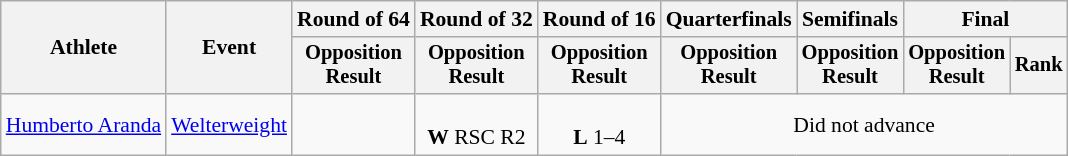<table class="wikitable" style="font-size:90%">
<tr>
<th rowspan="2">Athlete</th>
<th rowspan="2">Event</th>
<th>Round of 64</th>
<th>Round of 32</th>
<th>Round of 16</th>
<th>Quarterfinals</th>
<th>Semifinals</th>
<th colspan=2>Final</th>
</tr>
<tr style="font-size:95%">
<th>Opposition<br>Result</th>
<th>Opposition<br>Result</th>
<th>Opposition<br>Result</th>
<th>Opposition<br>Result</th>
<th>Opposition<br>Result</th>
<th>Opposition<br>Result</th>
<th>Rank</th>
</tr>
<tr align=center>
<td align=left><a href='#'>Humberto Aranda</a></td>
<td align=left><a href='#'>Welterweight</a></td>
<td></td>
<td><br><strong>W</strong> RSC R2</td>
<td><br><strong>L</strong> 1–4</td>
<td colspan=4>Did not advance</td>
</tr>
</table>
